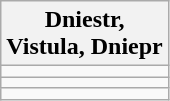<table class="wikitable collapsible collapsed floatright">
<tr>
<th>Dniestr,<br> Vistula, Dniepr</th>
</tr>
<tr>
<td></td>
</tr>
<tr>
<td></td>
</tr>
<tr>
<td></td>
</tr>
</table>
